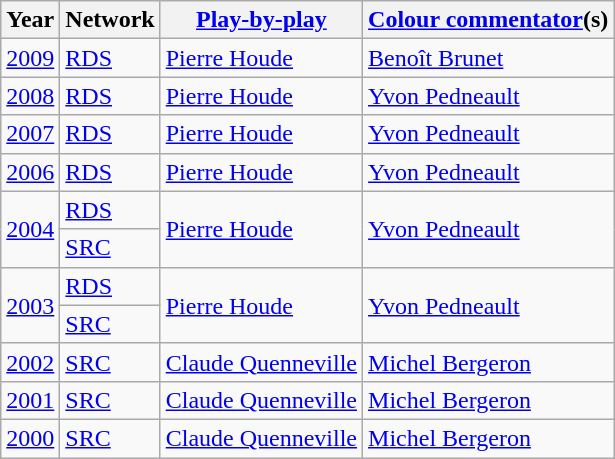<table class="wikitable">
<tr>
<th>Year</th>
<th>Network</th>
<th><a href='#'>Play-by-play</a></th>
<th><a href='#'>Colour commentator</a>(s)</th>
</tr>
<tr>
<td><a href='#'>2009</a></td>
<td><a href='#'>RDS</a></td>
<td><a href='#'>Pierre Houde</a></td>
<td><a href='#'>Benoît Brunet</a></td>
</tr>
<tr>
<td><a href='#'>2008</a></td>
<td><a href='#'>RDS</a></td>
<td><a href='#'>Pierre Houde</a></td>
<td><a href='#'>Yvon Pedneault</a></td>
</tr>
<tr>
<td><a href='#'>2007</a></td>
<td><a href='#'>RDS</a></td>
<td><a href='#'>Pierre Houde</a></td>
<td><a href='#'>Yvon Pedneault</a></td>
</tr>
<tr>
<td><a href='#'>2006</a></td>
<td><a href='#'>RDS</a></td>
<td><a href='#'>Pierre Houde</a></td>
<td><a href='#'>Yvon Pedneault</a></td>
</tr>
<tr>
<td rowspan="2"><a href='#'>2004</a></td>
<td><a href='#'>RDS</a></td>
<td rowspan="2"><a href='#'>Pierre Houde</a></td>
<td rowspan="2"><a href='#'>Yvon Pedneault</a></td>
</tr>
<tr>
<td><a href='#'>SRC</a></td>
</tr>
<tr>
<td rowspan="2"><a href='#'>2003</a></td>
<td><a href='#'>RDS</a></td>
<td rowspan="2"><a href='#'>Pierre Houde</a></td>
<td rowspan="2"><a href='#'>Yvon Pedneault</a></td>
</tr>
<tr>
<td><a href='#'>SRC</a></td>
</tr>
<tr>
<td><a href='#'>2002</a></td>
<td><a href='#'>SRC</a></td>
<td><a href='#'>Claude Quenneville</a></td>
<td><a href='#'>Michel Bergeron</a></td>
</tr>
<tr>
<td><a href='#'>2001</a></td>
<td><a href='#'>SRC</a></td>
<td><a href='#'>Claude Quenneville</a></td>
<td><a href='#'>Michel Bergeron</a></td>
</tr>
<tr>
<td><a href='#'>2000</a></td>
<td><a href='#'>SRC</a></td>
<td><a href='#'>Claude Quenneville</a></td>
<td><a href='#'>Michel Bergeron</a></td>
</tr>
</table>
